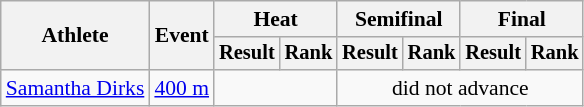<table class="wikitable" style="font-size:90%">
<tr>
<th rowspan=2>Athlete</th>
<th rowspan=2>Event</th>
<th colspan=2>Heat</th>
<th colspan=2>Semifinal</th>
<th colspan=2>Final</th>
</tr>
<tr style="font-size:95%">
<th>Result</th>
<th>Rank</th>
<th>Result</th>
<th>Rank</th>
<th>Result</th>
<th>Rank</th>
</tr>
<tr align=center>
<td align=left><a href='#'>Samantha Dirks</a></td>
<td align=left><a href='#'>400 m</a></td>
<td colspan=2></td>
<td colspan=4>did not advance</td>
</tr>
</table>
